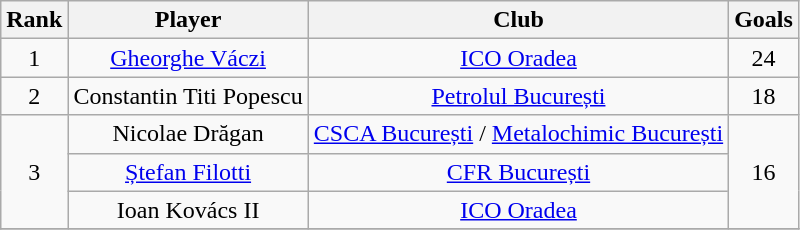<table class="wikitable sortable" style="text-align:center">
<tr>
<th>Rank</th>
<th>Player</th>
<th>Club</th>
<th>Goals</th>
</tr>
<tr>
<td rowspan=1 align=center>1</td>
<td><a href='#'>Gheorghe Váczi</a></td>
<td><a href='#'>ICO Oradea</a></td>
<td rowspan=1 align=center>24</td>
</tr>
<tr>
<td rowspan=1 align=center>2</td>
<td>Constantin Titi Popescu</td>
<td><a href='#'>Petrolul București</a></td>
<td rowspan=1 align=center>18</td>
</tr>
<tr>
<td rowspan=3 align=center>3</td>
<td>Nicolae Drăgan</td>
<td><a href='#'>CSCA București</a> / <a href='#'>Metalochimic București</a></td>
<td rowspan=3 align=center>16</td>
</tr>
<tr>
<td><a href='#'>Ștefan Filotti</a></td>
<td><a href='#'>CFR București</a></td>
</tr>
<tr>
<td>Ioan Kovács II</td>
<td><a href='#'>ICO Oradea</a></td>
</tr>
<tr>
</tr>
</table>
